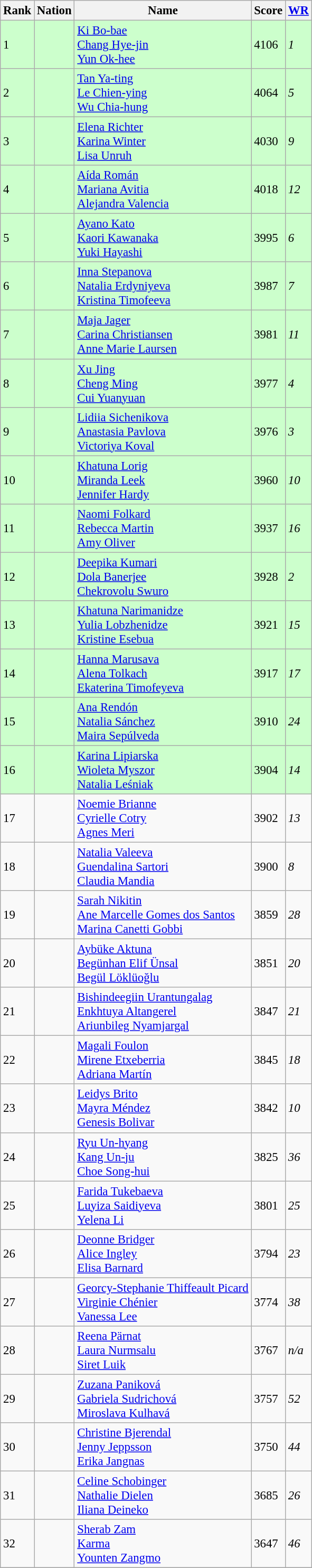<table class="wikitable sortable" style="font-size:95%;">
<tr>
<th>Rank</th>
<th>Nation</th>
<th>Name</th>
<th>Score</th>
<th><a href='#'>WR</a></th>
</tr>
<tr style="background:#ccffcc;">
<td>1</td>
<td></td>
<td><a href='#'>Ki Bo-bae</a> <br> <a href='#'>Chang Hye-jin</a> <br> <a href='#'>Yun Ok-hee</a></td>
<td>4106</td>
<td><em>1</em></td>
</tr>
<tr style="background:#ccffcc;">
<td>2</td>
<td></td>
<td><a href='#'>Tan Ya-ting</a> <br> <a href='#'>Le Chien-ying</a> <br> <a href='#'>Wu Chia-hung</a></td>
<td>4064</td>
<td><em>5</em></td>
</tr>
<tr style="background:#ccffcc;">
<td>3</td>
<td></td>
<td><a href='#'>Elena Richter</a> <br> <a href='#'>Karina Winter</a> <br> <a href='#'>Lisa Unruh</a></td>
<td>4030</td>
<td><em>9</em></td>
</tr>
<tr style="background:#ccffcc;">
<td>4</td>
<td></td>
<td><a href='#'>Aída Román</a> <br> <a href='#'>Mariana Avitia</a> <br> <a href='#'>Alejandra Valencia</a></td>
<td>4018</td>
<td><em>12</em></td>
</tr>
<tr style="background:#ccffcc;">
<td>5</td>
<td></td>
<td><a href='#'>Ayano Kato</a> <br> <a href='#'>Kaori Kawanaka</a> <br> <a href='#'>Yuki Hayashi</a></td>
<td>3995</td>
<td><em>6</em></td>
</tr>
<tr style="background:#ccffcc;">
<td>6</td>
<td></td>
<td><a href='#'>Inna Stepanova</a> <br> <a href='#'>Natalia Erdyniyeva</a> <br> <a href='#'>Kristina Timofeeva</a></td>
<td>3987</td>
<td><em>7</em></td>
</tr>
<tr style="background:#ccffcc;">
<td>7</td>
<td></td>
<td><a href='#'>Maja Jager</a> <br> <a href='#'>Carina Christiansen</a> <br> <a href='#'>Anne Marie Laursen</a></td>
<td>3981</td>
<td><em>11</em></td>
</tr>
<tr style="background:#ccffcc;">
<td>8</td>
<td></td>
<td><a href='#'>Xu Jing</a> <br> <a href='#'>Cheng Ming</a> <br> <a href='#'>Cui Yuanyuan</a></td>
<td>3977</td>
<td><em>4</em></td>
</tr>
<tr style="background:#ccffcc;">
<td>9</td>
<td></td>
<td><a href='#'>Lidiia Sichenikova</a> <br> <a href='#'>Anastasia Pavlova</a> <br> <a href='#'>Victoriya Koval</a></td>
<td>3976</td>
<td><em>3</em></td>
</tr>
<tr style="background:#ccffcc;">
<td>10</td>
<td></td>
<td><a href='#'>Khatuna Lorig</a> <br> <a href='#'>Miranda Leek</a> <br> <a href='#'>Jennifer Hardy</a></td>
<td>3960</td>
<td><em>10</em></td>
</tr>
<tr style="background:#ccffcc;">
<td>11</td>
<td></td>
<td><a href='#'>Naomi Folkard</a> <br> <a href='#'>Rebecca Martin</a> <br> <a href='#'>Amy Oliver</a></td>
<td>3937</td>
<td><em>16</em></td>
</tr>
<tr style="background:#ccffcc;">
<td>12</td>
<td></td>
<td><a href='#'>Deepika Kumari</a> <br> <a href='#'>Dola Banerjee</a> <br> <a href='#'>Chekrovolu Swuro</a></td>
<td>3928</td>
<td><em>2</em></td>
</tr>
<tr style="background:#ccffcc;">
<td>13</td>
<td></td>
<td><a href='#'>Khatuna Narimanidze</a> <br> <a href='#'>Yulia Lobzhenidze</a> <br> <a href='#'>Kristine Esebua</a></td>
<td>3921</td>
<td><em>15</em></td>
</tr>
<tr style="background:#ccffcc;">
<td>14</td>
<td></td>
<td><a href='#'>Hanna Marusava</a> <br> <a href='#'>Alena Tolkach</a> <br> <a href='#'>Ekaterina Timofeyeva</a></td>
<td>3917</td>
<td><em>17</em></td>
</tr>
<tr style="background:#ccffcc;">
<td>15</td>
<td></td>
<td><a href='#'>Ana Rendón</a> <br> <a href='#'>Natalia Sánchez</a> <br> <a href='#'>Maira Sepúlveda</a></td>
<td>3910</td>
<td><em>24</em></td>
</tr>
<tr style="background:#ccffcc;">
<td>16</td>
<td></td>
<td><a href='#'>Karina Lipiarska</a> <br> <a href='#'>Wioleta Myszor</a> <br> <a href='#'>Natalia Leśniak</a></td>
<td>3904</td>
<td><em>14</em></td>
</tr>
<tr>
<td>17</td>
<td></td>
<td><a href='#'>Noemie Brianne</a> <br> <a href='#'>Cyrielle Cotry</a> <br> <a href='#'>Agnes Meri</a></td>
<td>3902</td>
<td><em>13</em></td>
</tr>
<tr>
<td>18</td>
<td></td>
<td><a href='#'>Natalia Valeeva</a> <br> <a href='#'>Guendalina Sartori</a> <br> <a href='#'>Claudia Mandia</a></td>
<td>3900</td>
<td><em>8</em></td>
</tr>
<tr>
<td>19</td>
<td></td>
<td><a href='#'>Sarah Nikitin</a> <br> <a href='#'>Ane Marcelle Gomes dos Santos</a> <br> <a href='#'>Marina Canetti Gobbi</a></td>
<td>3859</td>
<td><em>28</em></td>
</tr>
<tr>
<td>20</td>
<td></td>
<td><a href='#'>Aybüke Aktuna</a> <br> <a href='#'>Begünhan Elif Ünsal</a> <br> <a href='#'>Begül Löklüoğlu</a></td>
<td>3851</td>
<td><em>20</em></td>
</tr>
<tr>
<td>21</td>
<td></td>
<td><a href='#'>Bishindeegiin Urantungalag</a> <br> <a href='#'>Enkhtuya Altangerel</a> <br> <a href='#'>Ariunbileg Nyamjargal</a></td>
<td>3847</td>
<td><em>21</em></td>
</tr>
<tr>
<td>22</td>
<td></td>
<td><a href='#'>Magali Foulon</a> <br> <a href='#'>Mirene Etxeberria</a> <br> <a href='#'>Adriana Martín</a></td>
<td>3845</td>
<td><em>18</em></td>
</tr>
<tr>
<td>23</td>
<td></td>
<td><a href='#'>Leidys Brito</a> <br> <a href='#'>Mayra Méndez</a> <br> <a href='#'>Genesis Bolivar</a></td>
<td>3842</td>
<td><em>10</em></td>
</tr>
<tr>
<td>24</td>
<td></td>
<td><a href='#'>Ryu Un-hyang</a> <br> <a href='#'>Kang Un-ju</a> <br> <a href='#'>Choe Song-hui</a></td>
<td>3825</td>
<td><em>36</em></td>
</tr>
<tr>
<td>25</td>
<td></td>
<td><a href='#'>Farida Tukebaeva</a> <br> <a href='#'>Luyiza Saidiyeva</a> <br> <a href='#'>Yelena Li</a></td>
<td>3801</td>
<td><em>25</em></td>
</tr>
<tr>
<td>26</td>
<td></td>
<td><a href='#'>Deonne Bridger</a> <br> <a href='#'>Alice Ingley</a> <br> <a href='#'>Elisa Barnard</a></td>
<td>3794</td>
<td><em>23</em></td>
</tr>
<tr>
<td>27</td>
<td></td>
<td><a href='#'>Georcy-Stephanie Thiffeault Picard</a> <br> <a href='#'>Virginie Chénier</a> <br> <a href='#'>Vanessa Lee</a></td>
<td>3774</td>
<td><em>38</em></td>
</tr>
<tr>
<td>28</td>
<td></td>
<td><a href='#'>Reena Pärnat</a> <br> <a href='#'>Laura Nurmsalu</a> <br> <a href='#'>Siret Luik</a></td>
<td>3767</td>
<td><em>n/a</em></td>
</tr>
<tr>
<td>29</td>
<td></td>
<td><a href='#'>Zuzana Paniková</a> <br> <a href='#'>Gabriela Sudrichová</a> <br> <a href='#'>Miroslava Kulhavá</a></td>
<td>3757</td>
<td><em>52</em></td>
</tr>
<tr>
<td>30</td>
<td></td>
<td><a href='#'>Christine Bjerendal</a> <br> <a href='#'>Jenny Jeppsson</a> <br> <a href='#'>Erika Jangnas</a></td>
<td>3750</td>
<td><em>44</em></td>
</tr>
<tr>
<td>31</td>
<td></td>
<td><a href='#'>Celine Schobinger</a> <br> <a href='#'>Nathalie Dielen</a> <br> <a href='#'>Iliana Deineko</a></td>
<td>3685</td>
<td><em>26</em></td>
</tr>
<tr>
<td>32</td>
<td></td>
<td><a href='#'>Sherab Zam</a> <br> <a href='#'>Karma</a> <br> <a href='#'>Younten Zangmo</a></td>
<td>3647</td>
<td><em>46</em></td>
</tr>
<tr>
</tr>
</table>
